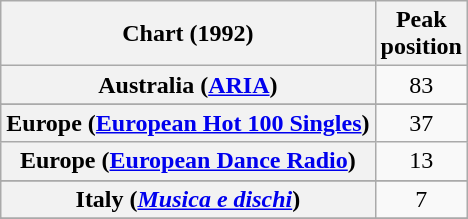<table class="wikitable sortable plainrowheaders" style="text-align:center">
<tr>
<th scope="col">Chart (1992)</th>
<th scope="col">Peak<br> position</th>
</tr>
<tr>
<th scope="row">Australia (<a href='#'>ARIA</a>)</th>
<td>83</td>
</tr>
<tr>
</tr>
<tr>
<th scope="row">Europe (<a href='#'>European Hot 100 Singles</a>)</th>
<td>37</td>
</tr>
<tr>
<th scope="row">Europe (<a href='#'>European Dance Radio</a>)</th>
<td>13</td>
</tr>
<tr>
</tr>
<tr>
<th scope="row">Italy (<em><a href='#'>Musica e dischi</a></em>)</th>
<td>7</td>
</tr>
<tr>
</tr>
<tr>
</tr>
<tr>
</tr>
<tr>
</tr>
<tr>
</tr>
</table>
